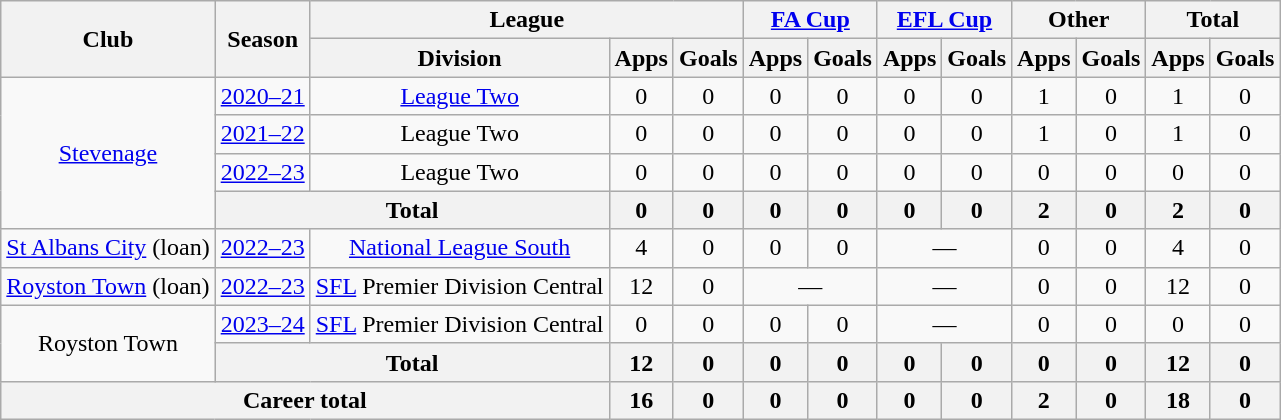<table class="wikitable" style="text-align:center">
<tr>
<th rowspan="2">Club</th>
<th rowspan="2">Season</th>
<th colspan="3">League</th>
<th colspan="2"><a href='#'>FA Cup</a></th>
<th colspan="2"><a href='#'>EFL Cup</a></th>
<th colspan="2">Other</th>
<th colspan="2">Total</th>
</tr>
<tr>
<th>Division</th>
<th>Apps</th>
<th>Goals</th>
<th>Apps</th>
<th>Goals</th>
<th>Apps</th>
<th>Goals</th>
<th>Apps</th>
<th>Goals</th>
<th>Apps</th>
<th>Goals</th>
</tr>
<tr>
<td rowspan="4"><a href='#'>Stevenage</a></td>
<td><a href='#'>2020–21</a></td>
<td><a href='#'>League Two</a></td>
<td>0</td>
<td>0</td>
<td>0</td>
<td>0</td>
<td>0</td>
<td>0</td>
<td>1</td>
<td>0</td>
<td>1</td>
<td>0</td>
</tr>
<tr>
<td><a href='#'>2021–22</a></td>
<td>League Two</td>
<td>0</td>
<td>0</td>
<td>0</td>
<td>0</td>
<td>0</td>
<td>0</td>
<td>1</td>
<td>0</td>
<td>1</td>
<td>0</td>
</tr>
<tr>
<td><a href='#'>2022–23</a></td>
<td>League Two</td>
<td>0</td>
<td>0</td>
<td>0</td>
<td>0</td>
<td>0</td>
<td>0</td>
<td>0</td>
<td>0</td>
<td>0</td>
<td>0</td>
</tr>
<tr>
<th colspan="2">Total</th>
<th>0</th>
<th>0</th>
<th>0</th>
<th>0</th>
<th>0</th>
<th>0</th>
<th>2</th>
<th>0</th>
<th>2</th>
<th>0</th>
</tr>
<tr>
<td rowspan="1"><a href='#'>St Albans City</a> (loan)</td>
<td><a href='#'>2022–23</a></td>
<td><a href='#'>National League South</a></td>
<td>4</td>
<td>0</td>
<td>0</td>
<td>0</td>
<td colspan="2">—</td>
<td>0</td>
<td>0</td>
<td>4</td>
<td>0</td>
</tr>
<tr>
<td rowspan="1"><a href='#'>Royston Town</a> (loan)</td>
<td><a href='#'>2022–23</a></td>
<td><a href='#'>SFL</a> Premier Division Central</td>
<td>12</td>
<td>0</td>
<td colspan="2">—</td>
<td colspan="2">—</td>
<td>0</td>
<td>0</td>
<td>12</td>
<td>0</td>
</tr>
<tr>
<td rowspan="2">Royston Town</td>
<td><a href='#'>2023–24</a></td>
<td><a href='#'>SFL</a> Premier Division Central</td>
<td>0</td>
<td>0</td>
<td>0</td>
<td>0</td>
<td colspan="2">—</td>
<td>0</td>
<td>0</td>
<td>0</td>
<td>0</td>
</tr>
<tr>
<th colspan="2">Total</th>
<th>12</th>
<th>0</th>
<th>0</th>
<th>0</th>
<th>0</th>
<th>0</th>
<th>0</th>
<th>0</th>
<th>12</th>
<th>0</th>
</tr>
<tr>
<th colspan=3>Career total</th>
<th>16</th>
<th>0</th>
<th>0</th>
<th>0</th>
<th>0</th>
<th>0</th>
<th>2</th>
<th>0</th>
<th>18</th>
<th>0</th>
</tr>
</table>
